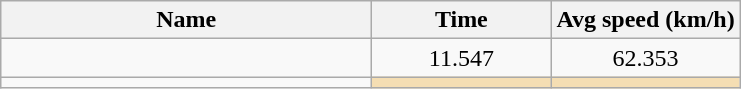<table class="wikitable sortable" style="text-align:center;">
<tr>
<th style="width:15em">Name</th>
<th style="width:7em">Time</th>
<th>Avg speed (km/h)</th>
</tr>
<tr>
<td align=left></td>
<td>11.547</td>
<td>62.353</td>
</tr>
<tr>
<td align=left></td>
<td bgcolor=wheat></td>
<td bgcolor=wheat></td>
</tr>
</table>
